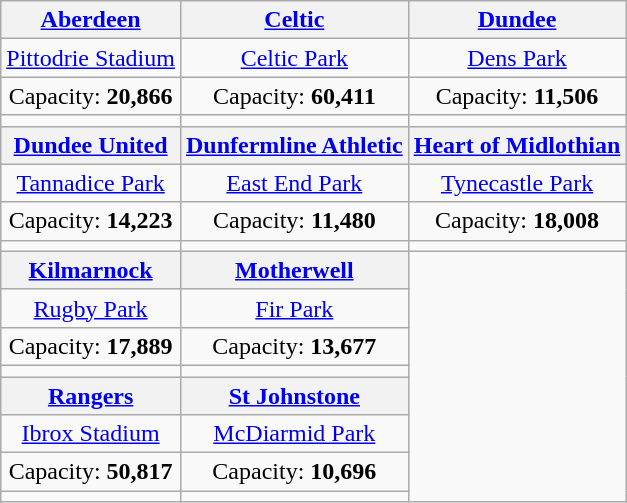<table class="wikitable" style="text-align:center">
<tr>
<th><a href='#'>Aberdeen</a></th>
<th><a href='#'>Celtic</a></th>
<th><a href='#'>Dundee</a></th>
</tr>
<tr>
<td><a href='#'>Pittodrie Stadium</a></td>
<td><a href='#'>Celtic Park</a></td>
<td><a href='#'>Dens Park</a></td>
</tr>
<tr>
<td>Capacity: <strong>20,866</strong></td>
<td>Capacity: <strong>60,411</strong></td>
<td>Capacity: <strong>11,506</strong></td>
</tr>
<tr>
<td></td>
<td></td>
<td></td>
</tr>
<tr>
<th><a href='#'>Dundee United</a></th>
<th><a href='#'>Dunfermline Athletic</a></th>
<th><a href='#'>Heart of Midlothian</a></th>
</tr>
<tr>
<td><a href='#'>Tannadice Park</a></td>
<td><a href='#'>East End Park</a></td>
<td><a href='#'>Tynecastle Park</a></td>
</tr>
<tr>
<td>Capacity: <strong>14,223</strong></td>
<td>Capacity: <strong>11,480</strong></td>
<td>Capacity: <strong>18,008</strong></td>
</tr>
<tr>
<td></td>
<td></td>
<td></td>
</tr>
<tr>
<th><a href='#'>Kilmarnock</a></th>
<th><a href='#'>Motherwell</a></th>
</tr>
<tr>
<td><a href='#'>Rugby Park</a></td>
<td><a href='#'>Fir Park</a></td>
</tr>
<tr>
<td>Capacity: <strong>17,889</strong></td>
<td>Capacity: <strong>13,677</strong></td>
</tr>
<tr>
<td></td>
<td></td>
</tr>
<tr>
<th><a href='#'>Rangers</a></th>
<th><a href='#'>St Johnstone</a></th>
</tr>
<tr>
<td><a href='#'>Ibrox Stadium</a></td>
<td><a href='#'>McDiarmid Park</a></td>
</tr>
<tr>
<td>Capacity: <strong>50,817</strong></td>
<td>Capacity: <strong>10,696</strong></td>
</tr>
<tr>
<td></td>
<td></td>
</tr>
</table>
